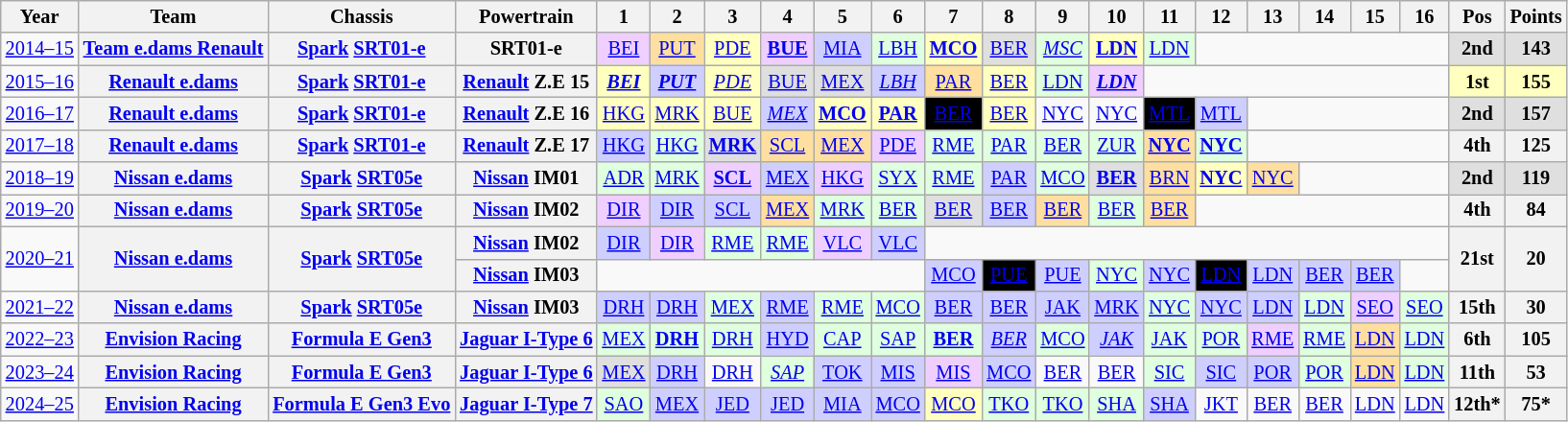<table class="wikitable" style="text-align:center; font-size:85%">
<tr>
<th>Year</th>
<th>Team</th>
<th>Chassis</th>
<th>Powertrain</th>
<th>1</th>
<th>2</th>
<th>3</th>
<th>4</th>
<th>5</th>
<th>6</th>
<th>7</th>
<th>8</th>
<th>9</th>
<th>10</th>
<th>11</th>
<th>12</th>
<th>13</th>
<th>14</th>
<th>15</th>
<th>16</th>
<th>Pos</th>
<th>Points</th>
</tr>
<tr>
<td nowrap><a href='#'>2014–15</a></td>
<th nowrap><a href='#'>Team e.dams Renault</a></th>
<th nowrap><a href='#'>Spark</a> <a href='#'>SRT01-e</a></th>
<th nowrap>SRT01-e</th>
<td style="background:#EFCFFF;"><a href='#'>BEI</a><br></td>
<td style="background:#FFDF9F;"><a href='#'>PUT</a><br></td>
<td style="background:#FFFFBF;"><a href='#'>PDE</a><br></td>
<td style="background:#EFCFFF;"><strong><a href='#'>BUE</a></strong><br></td>
<td style="background:#CFCFFF;"><a href='#'>MIA</a><br></td>
<td style="background:#DFFFDF;"><a href='#'>LBH</a><br></td>
<td style="background:#FFFFBF;"><strong><a href='#'>MCO</a></strong><br></td>
<td style="background:#DFDFDF;"><a href='#'>BER</a><br></td>
<td style="background:#DFFFDF;"><em><a href='#'>MSC</a></em><br></td>
<td style="background:#FFFFBF;"><strong><a href='#'>LDN</a></strong><br></td>
<td style="background:#DFFFDF;"><a href='#'>LDN</a><br></td>
<td colspan=5></td>
<th style="background:#DFDFDF;">2nd</th>
<th style="background:#DFDFDF;">143</th>
</tr>
<tr>
<td nowrap><a href='#'>2015–16</a></td>
<th nowrap><a href='#'>Renault e.dams</a></th>
<th nowrap><a href='#'>Spark</a> <a href='#'>SRT01-e</a></th>
<th nowrap><a href='#'>Renault</a> Z.E 15</th>
<td style="background:#FFFFBF;"><strong><em><a href='#'>BEI</a></em></strong><br></td>
<td style="background:#CFCFFF;"><strong><em><a href='#'>PUT</a></em></strong><br></td>
<td style="background:#FFFFBF;"><em><a href='#'>PDE</a></em><br></td>
<td style="background:#DFDFDF;"><a href='#'>BUE</a><br></td>
<td style="background:#DFDFDF;"><a href='#'>MEX</a><br></td>
<td style="background:#CFCFFF;"><em><a href='#'>LBH</a></em><br></td>
<td style="background:#FFDF9F;"><a href='#'>PAR</a><br></td>
<td style="background:#FFFFBF;"><a href='#'>BER</a><br></td>
<td style="background:#DFFFDF;"><a href='#'>LDN</a><br></td>
<td style="background:#EFCFFF;"><strong><em><a href='#'>LDN</a></em></strong><br></td>
<td colspan=6></td>
<th style="background:#FFFFBF;">1st</th>
<th style="background:#FFFFBF;">155</th>
</tr>
<tr>
<td nowrap><a href='#'>2016–17</a></td>
<th nowrap><a href='#'>Renault e.dams</a></th>
<th nowrap><a href='#'>Spark</a> <a href='#'>SRT01-e</a></th>
<th nowrap><a href='#'>Renault</a> Z.E 16</th>
<td style="background:#FFFFBF;"><a href='#'>HKG</a><br></td>
<td style="background:#FFFFBF;"><a href='#'>MRK</a><br></td>
<td style="background:#FFFFBF;"><a href='#'>BUE</a><br></td>
<td style="background:#CFCFFF;"><em><a href='#'>MEX</a></em><br></td>
<td style="background:#FFFFBF;"><strong><a href='#'>MCO</a></strong><br></td>
<td style="background:#FFFFBF;"><strong><a href='#'>PAR</a></strong><br></td>
<td style="background:#000000; color:white"><a href='#'><span>BER</span></a><br></td>
<td style="background:#FFFFBF;"><a href='#'>BER</a><br></td>
<td><a href='#'>NYC</a></td>
<td><a href='#'>NYC</a></td>
<td style="background:#000000; color:white"><a href='#'><span>MTL</span></a><br></td>
<td style="background:#CFCFFF;"><a href='#'>MTL</a><br></td>
<td colspan=4></td>
<th style="background:#DFDFDF;">2nd</th>
<th style="background:#DFDFDF;">157</th>
</tr>
<tr>
<td nowrap><a href='#'>2017–18</a></td>
<th nowrap><a href='#'>Renault e.dams</a></th>
<th nowrap><a href='#'>Spark</a> <a href='#'>SRT01-e</a></th>
<th nowrap><a href='#'>Renault</a> Z.E 17</th>
<td style="background:#CFCFFF;"><a href='#'>HKG</a><br></td>
<td style="background:#DFFFDF;"><a href='#'>HKG</a><br></td>
<td style="background:#DFDFDF;"><strong><a href='#'>MRK</a></strong><br></td>
<td style="background:#FFDF9F;"><a href='#'>SCL</a><br></td>
<td style="background:#FFDF9F;"><a href='#'>MEX</a><br></td>
<td style="background:#EFCFFF;"><a href='#'>PDE</a><br></td>
<td style="background:#DFFFDF;"><a href='#'>RME</a><br></td>
<td style="background:#DFFFDF;"><a href='#'>PAR</a><br></td>
<td style="background:#DFFFDF;"><a href='#'>BER</a><br></td>
<td style="background:#DFFFDF;"><a href='#'>ZUR</a><br></td>
<td style="background:#FFDF9F;"><strong><a href='#'>NYC</a></strong><br></td>
<td style="background:#DFFFDF;"><strong><a href='#'>NYC</a></strong><br></td>
<td colspan=4></td>
<th>4th</th>
<th>125</th>
</tr>
<tr>
<td nowrap><a href='#'>2018–19</a></td>
<th nowrap><a href='#'>Nissan e.dams</a></th>
<th nowrap><a href='#'>Spark</a> <a href='#'>SRT05e</a></th>
<th nowrap><a href='#'>Nissan</a> IM01</th>
<td style="background:#DFFFDF;"><a href='#'>ADR</a><br></td>
<td style="background:#DFFFDF;"><a href='#'>MRK</a><br></td>
<td style="background:#EFCFFF;"><strong><a href='#'>SCL</a></strong><br></td>
<td style="background:#CFCFFF;"><a href='#'>MEX</a><br></td>
<td style="background:#EFCFFF;"><a href='#'>HKG</a><br></td>
<td style="background:#DFFFDF;"><a href='#'>SYX</a><br></td>
<td style="background:#DFFFDF;"><a href='#'>RME</a><br></td>
<td style="background:#CFCFFF;"><a href='#'>PAR</a><br></td>
<td style="background:#DFFFDF;"><a href='#'>MCO</a><br></td>
<td style="background:#DFDFDF;"><strong><a href='#'>BER</a></strong><br></td>
<td style="background:#FFDF9F;"><a href='#'>BRN</a><br></td>
<td style="background:#FFFFBF;"><strong><a href='#'>NYC</a></strong><br></td>
<td style="background:#FFDF9F;"><a href='#'>NYC</a><br></td>
<td colspan=3></td>
<th style="background:#DFDFDF;">2nd</th>
<th style="background:#DFDFDF;">119</th>
</tr>
<tr>
<td nowrap><a href='#'>2019–20</a></td>
<th nowrap><a href='#'>Nissan e.dams</a></th>
<th nowrap><a href='#'>Spark</a> <a href='#'>SRT05e</a></th>
<th nowrap><a href='#'>Nissan</a> IM02</th>
<td style="background:#EFCFFF;"><a href='#'>DIR</a><br></td>
<td style="background:#CFCFFF;"><a href='#'>DIR</a><br></td>
<td style="background:#CFCFFF;"><a href='#'>SCL</a><br></td>
<td style="background:#FFDF9F;"><a href='#'>MEX</a><br></td>
<td style="background:#DFFFDF;"><a href='#'>MRK</a><br></td>
<td style="background:#DFFFDF;"><a href='#'>BER</a><br></td>
<td style="background:#DFDFDF;"><a href='#'>BER</a><br></td>
<td style="background:#CFCFFF;"><a href='#'>BER</a><br></td>
<td style="background:#FFDF9F;"><a href='#'>BER</a><br></td>
<td style="background:#DFFFDF;"><a href='#'>BER</a><br></td>
<td style="background:#FFDF9F;"><a href='#'>BER</a><br></td>
<td colspan=5></td>
<th>4th</th>
<th>84</th>
</tr>
<tr>
<td rowspan=2 nowrap><a href='#'>2020–21</a></td>
<th rowspan=2 nowrap><a href='#'>Nissan e.dams</a></th>
<th rowspan=2 nowrap><a href='#'>Spark</a> <a href='#'>SRT05e</a></th>
<th nowrap><a href='#'>Nissan</a> IM02</th>
<td style="background:#CFCFFF;"><a href='#'>DIR</a><br></td>
<td style="background:#EFCFFF;"><a href='#'>DIR</a><br></td>
<td style="background:#DFFFDF;"><a href='#'>RME</a><br></td>
<td style="background:#DFFFDF;"><a href='#'>RME</a><br></td>
<td style="background:#EFCFFF;"><a href='#'>VLC</a><br></td>
<td style="background:#CFCFFF;"><a href='#'>VLC</a><br></td>
<td colspan=10></td>
<th rowspan=2>21st</th>
<th rowspan=2>20</th>
</tr>
<tr>
<th nowrap><a href='#'>Nissan</a> IM03</th>
<td colspan=6></td>
<td style="background:#CFCFFF;"><a href='#'>MCO</a><br></td>
<td style="background:#000000; color:white"><a href='#'><span>PUE</span></a><br></td>
<td style="background:#CFCFFF;"><a href='#'>PUE</a><br></td>
<td style="background:#DFFFDF;"><a href='#'>NYC</a><br></td>
<td style="background:#CFCFFF;"><a href='#'>NYC</a><br></td>
<td style="background:#000000; color:white"><a href='#'><span>LDN</span></a><br></td>
<td style="background:#CFCFFF;"><a href='#'>LDN</a><br></td>
<td style="background:#CFCFFF;"><a href='#'>BER</a><br></td>
<td style="background:#CFCFFF;"><a href='#'>BER</a><br></td>
<td></td>
</tr>
<tr>
<td nowrap><a href='#'>2021–22</a></td>
<th nowrap><a href='#'>Nissan e.dams</a></th>
<th nowrap><a href='#'>Spark</a> <a href='#'>SRT05e</a></th>
<th nowrap><a href='#'>Nissan</a> IM03</th>
<td style="background:#CFCFFF;"><a href='#'>DRH</a><br></td>
<td style="background:#CFCFFF;"><a href='#'>DRH</a><br></td>
<td style="background:#DFFFDF;"><a href='#'>MEX</a><br></td>
<td style="background:#CFCFFF;"><a href='#'>RME</a><br></td>
<td style="background:#DFFFDF;"><a href='#'>RME</a><br></td>
<td style="background:#DFFFDF;"><a href='#'>MCO</a><br></td>
<td style="background:#CFCFFF;"><a href='#'>BER</a><br></td>
<td style="background:#CFCFFF;"><a href='#'>BER</a><br></td>
<td style="background:#CFCFFF;"><a href='#'>JAK</a><br></td>
<td style="background:#CFCFFF;"><a href='#'>MRK</a><br></td>
<td style="background:#DFFFDF;"><a href='#'>NYC</a><br></td>
<td style="background:#CFCFFF;"><a href='#'>NYC</a><br></td>
<td style="background:#CFCFFF;"><a href='#'>LDN</a><br></td>
<td style="background:#DFFFDF;"><a href='#'>LDN</a><br></td>
<td style="background:#EFCFFF;"><a href='#'>SEO</a><br></td>
<td style="background:#DFFFDF;"><a href='#'>SEO</a><br></td>
<th>15th</th>
<th>30</th>
</tr>
<tr>
<td nowrap><a href='#'>2022–23</a></td>
<th nowrap><a href='#'>Envision Racing</a></th>
<th nowrap><a href='#'>Formula E Gen3</a></th>
<th nowrap><a href='#'>Jaguar I-Type 6</a></th>
<td style="background:#DFFFDF;"><a href='#'>MEX</a><br></td>
<td style="background:#DFFFDF;"><strong><a href='#'>DRH</a></strong><br></td>
<td style="background:#DFFFDF;"><a href='#'>DRH</a><br></td>
<td style="background:#CFCFFF;"><a href='#'>HYD</a><br></td>
<td style="background:#DFFFDF;"><a href='#'>CAP</a><br></td>
<td style="background:#dfffdf;"><a href='#'>SAP</a><br></td>
<td style="background:#dfffdf;"><strong><a href='#'>BER</a></strong><br></td>
<td style="background:#cfcfff;"><em><a href='#'>BER</a></em><br></td>
<td style="background:#dfffdf;"><a href='#'>MCO</a><br></td>
<td style="background:#cfcfff;"><em><a href='#'>JAK</a></em><br></td>
<td style="background:#dfffdf;"><a href='#'>JAK</a><br></td>
<td style="background:#dfffdf;"><a href='#'>POR</a><br></td>
<td style="background:#efcfff;"><a href='#'>RME</a><br></td>
<td style="background:#dfffdf;"><a href='#'>RME</a><br></td>
<td style="background:#FFDF9F;"><a href='#'>LDN</a><br></td>
<td style="background:#DFFFDF;"><a href='#'>LDN</a><br></td>
<th>6th</th>
<th>105</th>
</tr>
<tr>
<td nowrap><a href='#'>2023–24</a></td>
<th nowrap><a href='#'>Envision Racing</a></th>
<th nowrap><a href='#'>Formula E Gen3</a></th>
<th nowrap><a href='#'>Jaguar I-Type 6</a></th>
<td style="background:#dfdfdf;"><a href='#'>MEX</a><br></td>
<td style="background:#cfcfff;"><a href='#'>DRH</a><br></td>
<td><a href='#'>DRH</a><br></td>
<td style="background:#dfffdf;"><em><a href='#'>SAP</a></em><br></td>
<td style="background:#cfcfff;"><a href='#'>TOK</a><br></td>
<td style="background:#cfcfff;"><a href='#'>MIS</a><br></td>
<td style="background:#efcfff;"><a href='#'>MIS</a><br></td>
<td style="background:#cfcfff;"><a href='#'>MCO</a><br></td>
<td><a href='#'>BER</a></td>
<td><a href='#'>BER</a></td>
<td style="background:#dfffdf;"><a href='#'>SIC</a><br></td>
<td style="background:#cfcfff;"><a href='#'>SIC</a><br></td>
<td style="background:#cfcfff;"><a href='#'>POR</a><br></td>
<td style="background:#dfffdf;"><a href='#'>POR</a><br></td>
<td style="background:#ffdf9f;"><a href='#'>LDN</a><br></td>
<td style="background:#dfffdf;"><a href='#'>LDN</a><br></td>
<th>11th</th>
<th>53</th>
</tr>
<tr>
<td nowrap><a href='#'>2024–25</a></td>
<th nowrap><a href='#'>Envision Racing</a></th>
<th nowrap><a href='#'>Formula E Gen3 Evo</a></th>
<th nowrap><a href='#'>Jaguar I-Type 7</a></th>
<td style="background:#DFFFDF;"><a href='#'>SAO</a><br></td>
<td style="background:#cfcfff;"><a href='#'>MEX</a><br></td>
<td style="background:#cfcfff;"><a href='#'>JED</a><br></td>
<td style="background:#cfcfff;"><a href='#'>JED</a><br></td>
<td style="background:#cfcfff;"><a href='#'>MIA</a><br></td>
<td style="background:#cfcfff;"><a href='#'>MCO</a><br></td>
<td style="background:#FFFFBF;"><a href='#'>MCO</a><br></td>
<td style="background:#DFFFDF;"><a href='#'>TKO</a><br> </td>
<td style="background:#DFFFDF;"><a href='#'>TKO</a><br> </td>
<td style="background:#DFFFDF;"><a href='#'>SHA</a><br></td>
<td style="background:#CFCFFF;"><a href='#'>SHA</a><br></td>
<td><a href='#'>JKT</a></td>
<td><a href='#'>BER</a></td>
<td><a href='#'>BER</a></td>
<td><a href='#'>LDN</a></td>
<td><a href='#'>LDN</a></td>
<th>12th*</th>
<th>75*</th>
</tr>
</table>
